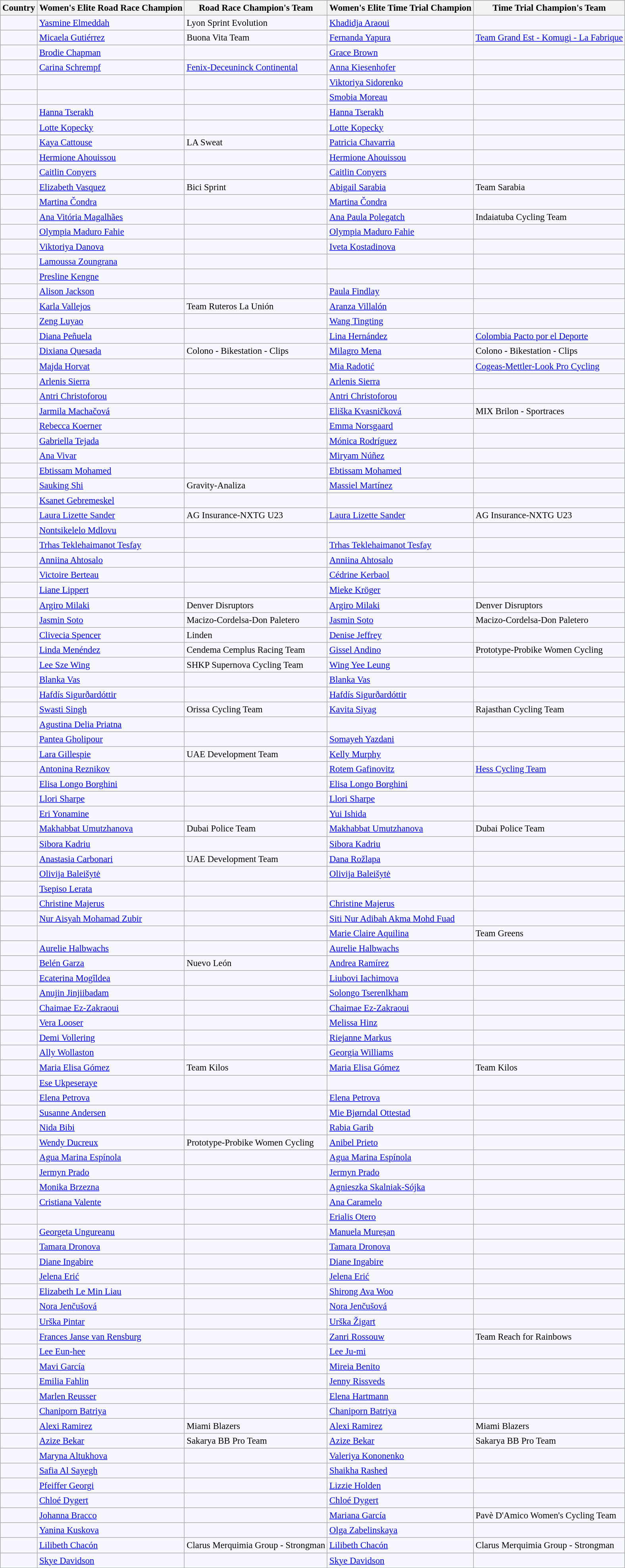<table class="wikitable sortable"  style="background:#f7f8ff; font-size:95%; border:gray solid 1px;">
<tr style="background:#ccc; text-align:center;">
<th>Country</th>
<th>Women's Elite Road Race Champion</th>
<th>Road Race Champion's Team</th>
<th>Women's Elite Time Trial Champion</th>
<th>Time Trial Champion's Team</th>
</tr>
<tr style="vertical-align:top;">
<td></td>
<td><a href='#'>Yasmine Elmeddah</a></td>
<td>Lyon Sprint Evolution</td>
<td><a href='#'>Khadidja Araoui</a></td>
<td></td>
</tr>
<tr style="vertical-align:top;">
<td></td>
<td><a href='#'>Micaela Gutiérrez</a></td>
<td>Buona Vita Team</td>
<td><a href='#'>Fernanda Yapura</a></td>
<td><a href='#'>Team Grand Est - Komugi - La Fabrique</a></td>
</tr>
<tr style="vertical-align:top;">
<td></td>
<td><a href='#'>Brodie Chapman</a></td>
<td></td>
<td><a href='#'>Grace Brown</a></td>
<td></td>
</tr>
<tr style="vertical-align:top;">
<td></td>
<td><a href='#'>Carina Schrempf</a></td>
<td><a href='#'>Fenix-Deceuninck Continental</a></td>
<td><a href='#'>Anna Kiesenhofer</a></td>
<td></td>
</tr>
<tr style="vertical-align:top;">
<td></td>
<td></td>
<td></td>
<td><a href='#'>Viktoriya Sidorenko</a></td>
<td></td>
</tr>
<tr style="vertical-align:top;">
<td></td>
<td></td>
<td></td>
<td><a href='#'>Smobia Moreau</a></td>
<td></td>
</tr>
<tr style="vertical-align:top;">
<td></td>
<td><a href='#'>Hanna Tserakh</a></td>
<td></td>
<td><a href='#'>Hanna Tserakh</a></td>
<td></td>
</tr>
<tr style="vertical-align:top;">
<td></td>
<td><a href='#'>Lotte Kopecky</a></td>
<td></td>
<td><a href='#'>Lotte Kopecky</a></td>
<td></td>
</tr>
<tr style="vertical-align:top;">
<td></td>
<td><a href='#'>Kaya Cattouse</a></td>
<td>LA Sweat</td>
<td><a href='#'>Patricia Chavarria</a></td>
<td></td>
</tr>
<tr style="vertical-align:top;">
<td></td>
<td><a href='#'>Hermione Ahouissou</a></td>
<td></td>
<td><a href='#'>Hermione Ahouissou</a></td>
<td></td>
</tr>
<tr style="vertical-align:top;">
<td></td>
<td><a href='#'>Caitlin Conyers</a></td>
<td></td>
<td><a href='#'>Caitlin Conyers</a></td>
<td></td>
</tr>
<tr style="vertical-align:top;">
<td></td>
<td><a href='#'>Elizabeth Vasquez</a></td>
<td>Bici Sprint</td>
<td><a href='#'>Abigail Sarabia</a></td>
<td>Team Sarabia</td>
</tr>
<tr style="vertical-align:top;">
<td></td>
<td><a href='#'>Martina Čondra</a></td>
<td></td>
<td><a href='#'>Martina Čondra</a></td>
<td></td>
</tr>
<tr style="vertical-align:top;">
<td></td>
<td><a href='#'>Ana Vitória Magalhães</a></td>
<td></td>
<td><a href='#'>Ana Paula Polegatch</a></td>
<td>Indaiatuba Cycling Team</td>
</tr>
<tr style="vertical-align:top;">
<td></td>
<td><a href='#'>Olympia Maduro Fahie</a></td>
<td></td>
<td><a href='#'>Olympia Maduro Fahie</a></td>
<td></td>
</tr>
<tr style="vertical-align:top;">
<td></td>
<td><a href='#'>Viktoriya Danova</a></td>
<td></td>
<td><a href='#'>Iveta Kostadinova</a></td>
<td></td>
</tr>
<tr style="vertical-align:top;">
<td></td>
<td><a href='#'>Lamoussa Zoungrana</a></td>
<td></td>
<td></td>
<td></td>
</tr>
<tr style="vertical-align:top;">
<td></td>
<td><a href='#'>Presline Kengne</a></td>
<td></td>
<td></td>
<td></td>
</tr>
<tr style="vertical-align:top;">
<td></td>
<td><a href='#'>Alison Jackson</a></td>
<td></td>
<td><a href='#'>Paula Findlay</a></td>
<td></td>
</tr>
<tr style="vertical-align:top;">
<td></td>
<td><a href='#'>Karla Vallejos</a></td>
<td>Team Ruteros La Unión</td>
<td><a href='#'>Aranza Villalón</a></td>
<td></td>
</tr>
<tr style="vertical-align:top;">
<td></td>
<td><a href='#'>Zeng Luyao</a></td>
<td></td>
<td><a href='#'>Wang Tingting</a></td>
<td></td>
</tr>
<tr style="vertical-align:top;">
<td></td>
<td><a href='#'>Diana Peñuela</a></td>
<td></td>
<td><a href='#'>Lina Hernández</a></td>
<td><a href='#'>Colombia Pacto por el Deporte</a></td>
</tr>
<tr style="vertical-align:top;">
<td></td>
<td><a href='#'>Dixiana Quesada</a></td>
<td>Colono - Bikestation - Clips</td>
<td><a href='#'>Milagro Mena</a></td>
<td>Colono - Bikestation - Clips</td>
</tr>
<tr style="vertical-align:top;">
<td></td>
<td><a href='#'>Majda Horvat</a></td>
<td></td>
<td><a href='#'>Mia Radotić</a></td>
<td><a href='#'>Cogeas-Mettler-Look Pro Cycling</a></td>
</tr>
<tr style="vertical-align:top;">
<td></td>
<td><a href='#'>Arlenis Sierra</a></td>
<td></td>
<td><a href='#'>Arlenis Sierra</a></td>
<td></td>
</tr>
<tr style="vertical-align:top;">
<td></td>
<td><a href='#'>Antri Christoforou</a></td>
<td></td>
<td><a href='#'>Antri Christoforou</a></td>
<td></td>
</tr>
<tr style="vertical-align:top;">
<td></td>
<td><a href='#'>Jarmila Machačová</a></td>
<td></td>
<td><a href='#'>Eliška Kvasničková</a></td>
<td>MIX Brilon - Sportraces</td>
</tr>
<tr style="vertical-align:top;">
<td></td>
<td><a href='#'>Rebecca Koerner</a></td>
<td></td>
<td><a href='#'>Emma Norsgaard</a></td>
<td></td>
</tr>
<tr style="vertical-align:top;">
<td></td>
<td><a href='#'>Gabriella Tejada</a></td>
<td></td>
<td><a href='#'>Mónica Rodríguez</a></td>
<td></td>
</tr>
<tr style="vertical-align:top;">
<td></td>
<td><a href='#'>Ana Vivar</a></td>
<td></td>
<td><a href='#'>Miryam Núñez</a></td>
<td></td>
</tr>
<tr style="vertical-align:top;">
<td></td>
<td><a href='#'>Ebtissam Mohamed</a></td>
<td></td>
<td><a href='#'>Ebtissam Mohamed</a></td>
<td></td>
</tr>
<tr style="vertical-align:top;">
<td></td>
<td><a href='#'>Sauking Shi</a></td>
<td>Gravity-Analiza</td>
<td><a href='#'>Massiel Martínez</a></td>
<td></td>
</tr>
<tr style="vertical-align:top;">
<td></td>
<td><a href='#'>Ksanet Gebremeskel</a></td>
<td></td>
<td></td>
<td></td>
</tr>
<tr style="vertical-align:top;">
<td></td>
<td><a href='#'>Laura Lizette Sander</a></td>
<td>AG Insurance-NXTG U23</td>
<td><a href='#'>Laura Lizette Sander</a></td>
<td>AG Insurance-NXTG U23</td>
</tr>
<tr style="vertical-align:top;">
<td></td>
<td><a href='#'>Nontsikelelo Mdlovu</a></td>
<td></td>
<td></td>
<td></td>
</tr>
<tr style="vertical-align:top;">
<td></td>
<td><a href='#'>Trhas Teklehaimanot Tesfay</a></td>
<td></td>
<td><a href='#'>Trhas Teklehaimanot Tesfay</a></td>
<td></td>
</tr>
<tr style="vertical-align:top;">
<td></td>
<td><a href='#'>Anniina Ahtosalo</a></td>
<td></td>
<td><a href='#'>Anniina Ahtosalo</a></td>
<td></td>
</tr>
<tr style="vertical-align:top;">
<td></td>
<td><a href='#'>Victoire Berteau</a></td>
<td></td>
<td><a href='#'>Cédrine Kerbaol</a></td>
<td></td>
</tr>
<tr style="vertical-align:top;">
<td></td>
<td><a href='#'>Liane Lippert</a></td>
<td></td>
<td><a href='#'>Mieke Kröger</a></td>
<td></td>
</tr>
<tr style="vertical-align:top;">
<td></td>
<td><a href='#'>Argiro Milaki</a></td>
<td>Denver Disruptors</td>
<td><a href='#'>Argiro Milaki</a></td>
<td>Denver Disruptors</td>
</tr>
<tr style="vertical-align:top;">
<td></td>
<td><a href='#'>Jasmin Soto</a></td>
<td>Macizo-Cordelsa-Don Paletero</td>
<td><a href='#'>Jasmin Soto</a></td>
<td>Macizo-Cordelsa-Don Paletero</td>
</tr>
<tr style="vertical-align:top;">
<td></td>
<td><a href='#'>Clivecia Spencer</a></td>
<td>Linden</td>
<td><a href='#'>Denise Jeffrey</a></td>
<td></td>
</tr>
<tr style="vertical-align:top;">
<td></td>
<td><a href='#'>Linda Menéndez</a></td>
<td>Cendema Cemplus Racing Team</td>
<td><a href='#'>Gissel Andino</a></td>
<td>Prototype-Probike Women Cycling</td>
</tr>
<tr style="vertical-align:top;">
<td></td>
<td><a href='#'>Lee Sze Wing</a></td>
<td>SHKP Supernova Cycling Team</td>
<td><a href='#'>Wing Yee Leung</a></td>
<td></td>
</tr>
<tr style="vertical-align:top;">
<td></td>
<td><a href='#'>Blanka Vas</a></td>
<td></td>
<td><a href='#'>Blanka Vas</a></td>
<td></td>
</tr>
<tr style="vertical-align:top;">
<td></td>
<td><a href='#'>Hafdís Sigurðardóttir</a></td>
<td></td>
<td><a href='#'>Hafdís Sigurðardóttir</a></td>
<td></td>
</tr>
<tr style="vertical-align:top;">
<td></td>
<td><a href='#'>Swasti Singh</a></td>
<td>Orissa Cycling Team</td>
<td><a href='#'>Kavita Siyag</a></td>
<td>Rajasthan Cycling Team</td>
</tr>
<tr style="vertical-align:top;">
<td></td>
<td><a href='#'>Agustina Delia Priatna</a></td>
<td></td>
<td></td>
<td></td>
</tr>
<tr style="vertical-align:top;">
<td></td>
<td><a href='#'>Pantea Gholipour</a></td>
<td></td>
<td><a href='#'>Somayeh Yazdani</a></td>
<td></td>
</tr>
<tr style="vertical-align:top;">
<td></td>
<td><a href='#'>Lara Gillespie</a></td>
<td>UAE Development Team</td>
<td><a href='#'>Kelly Murphy</a></td>
<td></td>
</tr>
<tr style="vertical-align:top;">
<td></td>
<td><a href='#'>Antonina Reznikov</a></td>
<td></td>
<td><a href='#'>Rotem Gafinovitz</a></td>
<td><a href='#'>Hess Cycling Team</a></td>
</tr>
<tr style="vertical-align:top;">
<td></td>
<td><a href='#'>Elisa Longo Borghini</a></td>
<td></td>
<td><a href='#'>Elisa Longo Borghini</a></td>
<td></td>
</tr>
<tr style="vertical-align:top;">
<td></td>
<td><a href='#'>Llori Sharpe</a></td>
<td></td>
<td><a href='#'>Llori Sharpe</a></td>
<td></td>
</tr>
<tr style="vertical-align:top;">
<td></td>
<td><a href='#'>Eri Yonamine</a></td>
<td></td>
<td><a href='#'>Yui Ishida</a></td>
<td></td>
</tr>
<tr style="vertical-align:top;">
<td></td>
<td><a href='#'>Makhabbat Umutzhanova</a></td>
<td>Dubai Police Team</td>
<td><a href='#'>Makhabbat Umutzhanova</a></td>
<td>Dubai Police Team</td>
</tr>
<tr style="vertical-align:top;">
<td></td>
<td><a href='#'>Sibora Kadriu</a></td>
<td></td>
<td><a href='#'>Sibora Kadriu</a></td>
<td></td>
</tr>
<tr style="vertical-align:top;">
<td></td>
<td><a href='#'>Anastasia Carbonari</a></td>
<td>UAE Development Team</td>
<td><a href='#'>Dana Rožlapa</a></td>
<td></td>
</tr>
<tr style="vertical-align:top;">
<td></td>
<td><a href='#'>Olivija Baleišytė</a></td>
<td></td>
<td><a href='#'>Olivija Baleišytė</a></td>
<td></td>
</tr>
<tr style="vertical-align:top;">
<td></td>
<td><a href='#'>Tsepiso Lerata</a></td>
<td></td>
<td></td>
<td></td>
</tr>
<tr style="vertical-align:top;">
<td></td>
<td><a href='#'>Christine Majerus</a></td>
<td></td>
<td><a href='#'>Christine Majerus</a></td>
<td></td>
</tr>
<tr style="vertical-align:top;">
<td></td>
<td><a href='#'>Nur Aisyah Mohamad Zubir</a></td>
<td></td>
<td><a href='#'>Siti Nur Adibah Akma Mohd Fuad</a></td>
<td></td>
</tr>
<tr style="vertical-align:top;">
<td></td>
<td></td>
<td></td>
<td><a href='#'>Marie Claire Aquilina</a></td>
<td>Team Greens</td>
</tr>
<tr style="vertical-align:top;">
<td></td>
<td><a href='#'>Aurelie Halbwachs</a></td>
<td></td>
<td><a href='#'>Aurelie Halbwachs</a></td>
<td></td>
</tr>
<tr style="vertical-align:top;">
<td></td>
<td><a href='#'>Belén Garza</a></td>
<td>Nuevo León</td>
<td><a href='#'>Andrea Ramírez</a></td>
<td></td>
</tr>
<tr style="vertical-align:top;">
<td></td>
<td><a href='#'>Ecaterina Mogîldea</a></td>
<td></td>
<td><a href='#'>Liubovi Iachimova</a></td>
<td></td>
</tr>
<tr style="vertical-align:top;">
<td></td>
<td><a href='#'>Anujin Jinjiibadam</a></td>
<td></td>
<td><a href='#'>Solongo Tserenlkham</a></td>
<td></td>
</tr>
<tr style="vertical-align:top;">
<td></td>
<td><a href='#'>Chaimae Ez-Zakraoui</a></td>
<td></td>
<td><a href='#'>Chaimae Ez-Zakraoui</a></td>
<td></td>
</tr>
<tr style="vertical-align:top;">
<td></td>
<td><a href='#'>Vera Looser</a></td>
<td></td>
<td><a href='#'>Melissa Hinz</a></td>
<td></td>
</tr>
<tr style="vertical-align:top;">
<td></td>
<td><a href='#'>Demi Vollering</a></td>
<td></td>
<td><a href='#'>Riejanne Markus</a></td>
<td></td>
</tr>
<tr style="vertical-align:top;">
<td></td>
<td><a href='#'>Ally Wollaston</a></td>
<td></td>
<td><a href='#'>Georgia Williams</a></td>
<td></td>
</tr>
<tr style="vertical-align:top;">
<td></td>
<td><a href='#'>Maria Elisa Gómez</a></td>
<td>Team Kilos</td>
<td><a href='#'>Maria Elisa Gómez</a></td>
<td>Team Kilos</td>
</tr>
<tr style="vertical-align:top;">
<td></td>
<td><a href='#'>Ese Ukpeseraye</a></td>
<td></td>
<td></td>
<td></td>
</tr>
<tr style="vertical-align:top;">
<td></td>
<td><a href='#'>Elena Petrova</a></td>
<td></td>
<td><a href='#'>Elena Petrova</a></td>
<td></td>
</tr>
<tr style="vertical-align:top;">
<td></td>
<td><a href='#'>Susanne Andersen</a></td>
<td></td>
<td><a href='#'>Mie Bjørndal Ottestad</a></td>
<td></td>
</tr>
<tr style="vertical-align:top;">
<td></td>
<td><a href='#'>Nida Bibi</a></td>
<td></td>
<td><a href='#'>Rabia Garib</a></td>
<td></td>
</tr>
<tr style="vertical-align:top;">
<td></td>
<td><a href='#'>Wendy Ducreux</a></td>
<td>Prototype-Probike Women Cycling</td>
<td><a href='#'>Anibel Prieto</a></td>
<td></td>
</tr>
<tr style="vertical-align:top;">
<td></td>
<td><a href='#'>Agua Marina Espínola</a></td>
<td></td>
<td><a href='#'>Agua Marina Espínola</a></td>
<td></td>
</tr>
<tr style="vertical-align:top;">
<td></td>
<td><a href='#'>Jermyn Prado</a></td>
<td></td>
<td><a href='#'>Jermyn Prado</a></td>
<td></td>
</tr>
<tr style="vertical-align:top;">
<td></td>
<td><a href='#'>Monika Brzezna</a></td>
<td></td>
<td><a href='#'>Agnieszka Skalniak-Sójka</a></td>
<td></td>
</tr>
<tr style="vertical-align:top;">
<td></td>
<td><a href='#'>Cristiana Valente</a></td>
<td></td>
<td><a href='#'>Ana Caramelo</a></td>
<td></td>
</tr>
<tr style="vertical-align:top;">
<td></td>
<td></td>
<td></td>
<td><a href='#'>Erialis Otero</a></td>
<td></td>
</tr>
<tr style="vertical-align:top;">
<td></td>
<td><a href='#'>Georgeta Ungureanu</a></td>
<td></td>
<td><a href='#'>Manuela Mureșan</a></td>
<td></td>
</tr>
<tr style="vertical-align:top;">
<td></td>
<td><a href='#'>Tamara Dronova</a></td>
<td></td>
<td><a href='#'>Tamara Dronova</a></td>
<td></td>
</tr>
<tr style="vertical-align:top;">
<td></td>
<td><a href='#'>Diane Ingabire</a></td>
<td></td>
<td><a href='#'>Diane Ingabire</a></td>
<td></td>
</tr>
<tr style="vertical-align:top;">
<td></td>
<td><a href='#'>Jelena Erić</a></td>
<td></td>
<td><a href='#'>Jelena Erić</a></td>
<td></td>
</tr>
<tr style="vertical-align:top;">
<td></td>
<td><a href='#'>Elizabeth Le Min Liau</a></td>
<td></td>
<td><a href='#'>Shirong Ava Woo</a></td>
<td></td>
</tr>
<tr style="vertical-align:top;">
<td></td>
<td><a href='#'>Nora Jenčušová</a></td>
<td></td>
<td><a href='#'>Nora Jenčušová</a></td>
<td></td>
</tr>
<tr style="vertical-align:top;">
<td></td>
<td><a href='#'>Urška Pintar</a></td>
<td></td>
<td><a href='#'>Urška Žigart</a></td>
<td></td>
</tr>
<tr style="vertical-align:top;">
<td></td>
<td><a href='#'>Frances Janse van Rensburg</a></td>
<td></td>
<td><a href='#'>Zanri Rossouw</a></td>
<td>Team Reach for Rainbows</td>
</tr>
<tr style="vertical-align:top;">
<td></td>
<td><a href='#'>Lee Eun-hee</a></td>
<td></td>
<td><a href='#'>Lee Ju-mi</a></td>
<td></td>
</tr>
<tr style="vertical-align:top;">
<td></td>
<td><a href='#'>Mavi García</a></td>
<td></td>
<td><a href='#'>Mireia Benito</a></td>
<td></td>
</tr>
<tr style="vertical-align:top;">
<td></td>
<td><a href='#'>Emilia Fahlin</a></td>
<td></td>
<td><a href='#'>Jenny Rissveds</a></td>
<td></td>
</tr>
<tr style="vertical-align:top;">
<td></td>
<td><a href='#'>Marlen Reusser</a></td>
<td></td>
<td><a href='#'>Elena Hartmann</a></td>
<td></td>
</tr>
<tr style="vertical-align:top;">
<td></td>
<td><a href='#'>Chaniporn Batriya</a></td>
<td></td>
<td><a href='#'>Chaniporn Batriya</a></td>
<td></td>
</tr>
<tr style="vertical-align:top;">
<td></td>
<td><a href='#'>Alexi Ramirez</a></td>
<td>Miami Blazers</td>
<td><a href='#'>Alexi Ramirez</a></td>
<td>Miami Blazers</td>
</tr>
<tr style="vertical-align:top;">
<td></td>
<td><a href='#'>Azize Bekar</a></td>
<td>Sakarya BB Pro Team</td>
<td><a href='#'>Azize Bekar</a></td>
<td>Sakarya BB Pro Team</td>
</tr>
<tr style="vertical-align:top;">
<td></td>
<td><a href='#'>Maryna Altukhova</a></td>
<td></td>
<td><a href='#'>Valeriya Kononenko</a></td>
<td></td>
</tr>
<tr style="vertical-align:top;">
<td></td>
<td><a href='#'>Safia Al Sayegh</a></td>
<td></td>
<td><a href='#'>Shaikha Rashed</a></td>
<td></td>
</tr>
<tr style="vertical-align:top;">
<td></td>
<td><a href='#'>Pfeiffer Georgi</a></td>
<td></td>
<td><a href='#'>Lizzie Holden</a></td>
<td></td>
</tr>
<tr style="vertical-align:top;">
<td></td>
<td><a href='#'>Chloé Dygert</a></td>
<td></td>
<td><a href='#'>Chloé Dygert</a></td>
<td></td>
</tr>
<tr style="vertical-align:top;">
<td></td>
<td><a href='#'>Johanna Bracco</a></td>
<td></td>
<td><a href='#'>Mariana García</a></td>
<td>Pavè D'Amico Women's Cycling Team</td>
</tr>
<tr style="vertical-align:top;">
<td></td>
<td><a href='#'>Yanina Kuskova</a></td>
<td></td>
<td><a href='#'>Olga Zabelinskaya</a></td>
<td></td>
</tr>
<tr style="vertical-align:top;">
<td></td>
<td><a href='#'>Lilibeth Chacón</a></td>
<td>Clarus Merquimia Group - Strongman</td>
<td><a href='#'>Lilibeth Chacón</a></td>
<td>Clarus Merquimia Group - Strongman</td>
</tr>
<tr style="vertical-align:top;">
<td></td>
<td><a href='#'>Skye Davidson</a></td>
<td></td>
<td><a href='#'>Skye Davidson</a></td>
<td></td>
</tr>
</table>
